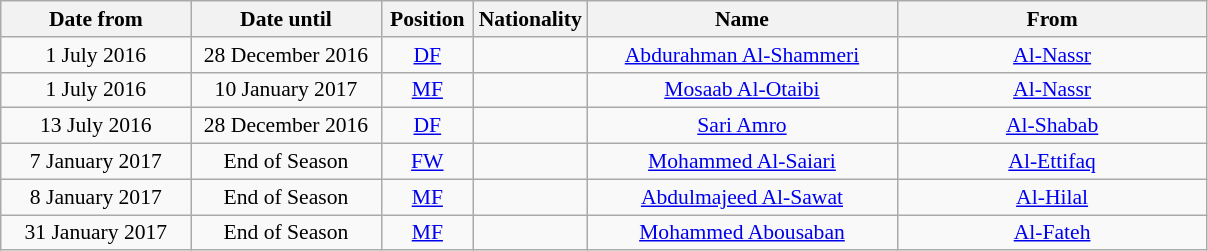<table class="wikitable" style="text-align:center; font-size:90%; ">
<tr>
<th style="background:f9db0a; color:black; width:120px;">Date from</th>
<th style="background:f9db0a; color:black; width:120px;">Date until</th>
<th style="background:f9db0a; color:black; width:55px;">Position</th>
<th style="background:f9db0a; color:black; width:55px;">Nationality</th>
<th style="background:f9db0a; color:black; width:200px;">Name</th>
<th style="background:f9db0a; color:black; width:200px;">From</th>
</tr>
<tr>
<td>1 July 2016</td>
<td>28 December 2016</td>
<td><a href='#'>DF</a></td>
<td></td>
<td><a href='#'>Abdurahman Al-Shammeri</a></td>
<td> <a href='#'>Al-Nassr</a></td>
</tr>
<tr>
<td>1 July 2016</td>
<td>10 January 2017</td>
<td><a href='#'>MF</a></td>
<td></td>
<td><a href='#'>Mosaab Al-Otaibi</a></td>
<td> <a href='#'>Al-Nassr</a></td>
</tr>
<tr>
<td>13 July 2016</td>
<td>28 December 2016</td>
<td><a href='#'>DF</a></td>
<td></td>
<td><a href='#'>Sari Amro</a></td>
<td> <a href='#'>Al-Shabab</a></td>
</tr>
<tr>
<td>7 January 2017</td>
<td>End of Season</td>
<td><a href='#'>FW</a></td>
<td></td>
<td><a href='#'>Mohammed Al-Saiari</a></td>
<td> <a href='#'>Al-Ettifaq</a></td>
</tr>
<tr>
<td>8 January 2017</td>
<td>End of Season</td>
<td><a href='#'>MF</a></td>
<td></td>
<td><a href='#'>Abdulmajeed Al-Sawat</a></td>
<td> <a href='#'>Al-Hilal</a></td>
</tr>
<tr>
<td>31 January 2017</td>
<td>End of Season</td>
<td><a href='#'>MF</a></td>
<td></td>
<td><a href='#'>Mohammed Abousaban</a></td>
<td> <a href='#'>Al-Fateh</a></td>
</tr>
</table>
